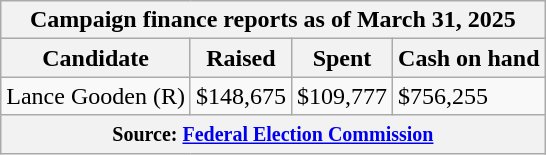<table class="wikitable sortable">
<tr>
<th colspan=4>Campaign finance reports as of March 31, 2025</th>
</tr>
<tr style="text-align:center;">
<th>Candidate</th>
<th>Raised</th>
<th>Spent</th>
<th>Cash on hand</th>
</tr>
<tr>
<td>Lance Gooden (R)</td>
<td>$148,675</td>
<td>$109,777</td>
<td>$756,255</td>
</tr>
<tr>
<th colspan="4"><small>Source: <a href='#'>Federal Election Commission</a></small></th>
</tr>
</table>
